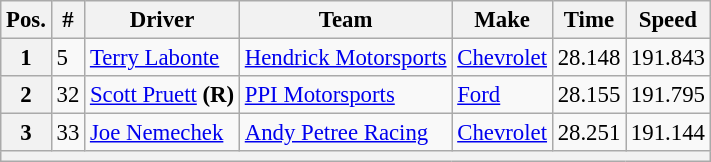<table class="wikitable" style="font-size:95%">
<tr>
<th>Pos.</th>
<th>#</th>
<th>Driver</th>
<th>Team</th>
<th>Make</th>
<th>Time</th>
<th>Speed</th>
</tr>
<tr>
<th>1</th>
<td>5</td>
<td><a href='#'>Terry Labonte</a></td>
<td><a href='#'>Hendrick Motorsports</a></td>
<td><a href='#'>Chevrolet</a></td>
<td>28.148</td>
<td>191.843</td>
</tr>
<tr>
<th>2</th>
<td>32</td>
<td><a href='#'>Scott Pruett</a> <strong>(R)</strong></td>
<td><a href='#'>PPI Motorsports</a></td>
<td><a href='#'>Ford</a></td>
<td>28.155</td>
<td>191.795</td>
</tr>
<tr>
<th>3</th>
<td>33</td>
<td><a href='#'>Joe Nemechek</a></td>
<td><a href='#'>Andy Petree Racing</a></td>
<td><a href='#'>Chevrolet</a></td>
<td>28.251</td>
<td>191.144</td>
</tr>
<tr>
<th colspan="7"></th>
</tr>
</table>
